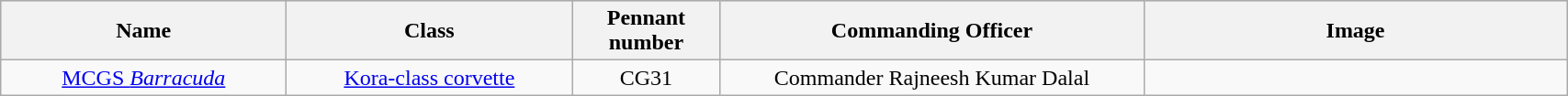<table class="wikitable" style="text-align:center">
<tr style="background:#cccccc">
<th scope="col" style="width: 200px;">Name</th>
<th scope="col" style="width: 200px;">Class</th>
<th scope="col" style="width: 100px;">Pennant number</th>
<th scope="col" style="width: 300px;">Commanding Officer</th>
<th scope="col" style="width: 300px;">Image</th>
</tr>
<tr>
<td><a href='#'>MCGS <em>Barracuda</em></a></td>
<td><a href='#'>Kora-class corvette</a></td>
<td>CG31</td>
<td>Commander Rajneesh Kumar Dalal</td>
</tr>
</table>
